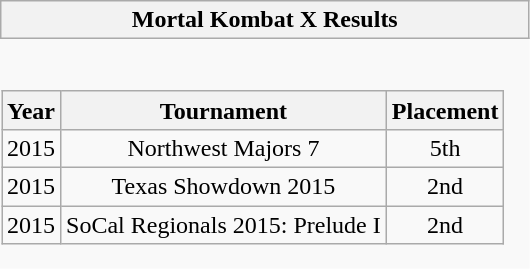<table class="wikitable collapsible autocollapse" style="border:none">
<tr>
<th scope="col">Mortal Kombat X Results</th>
</tr>
<tr>
<td style="padding:0;border:none"><br><table class="wikitable" style="text-align:center">
<tr>
<th>Year</th>
<th>Tournament</th>
<th>Placement</th>
</tr>
<tr>
<td>2015</td>
<td>Northwest Majors 7</td>
<td>5th</td>
</tr>
<tr>
<td>2015</td>
<td>Texas Showdown 2015</td>
<td>2nd</td>
</tr>
<tr>
<td>2015</td>
<td>SoCal Regionals 2015: Prelude I</td>
<td>2nd</td>
</tr>
</table>
</td>
</tr>
</table>
